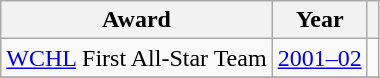<table class="wikitable">
<tr>
<th>Award</th>
<th>Year</th>
<th></th>
</tr>
<tr>
<td><a href='#'>WCHL</a> First All-Star Team</td>
<td><a href='#'>2001–02</a></td>
<td></td>
</tr>
<tr>
</tr>
</table>
